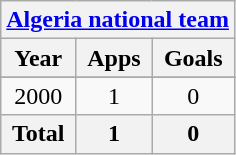<table class="wikitable" style="text-align:center">
<tr>
<th colspan=3><a href='#'>Algeria national team</a></th>
</tr>
<tr>
<th>Year</th>
<th>Apps</th>
<th>Goals</th>
</tr>
<tr>
</tr>
<tr>
<td>2000</td>
<td>1</td>
<td>0</td>
</tr>
<tr>
<th>Total</th>
<th>1</th>
<th>0</th>
</tr>
</table>
